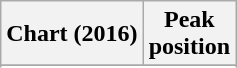<table class="wikitable plainrowheaders">
<tr>
<th scope="col">Chart (2016)</th>
<th scope="col">Peak<br>position</th>
</tr>
<tr>
</tr>
<tr>
</tr>
</table>
